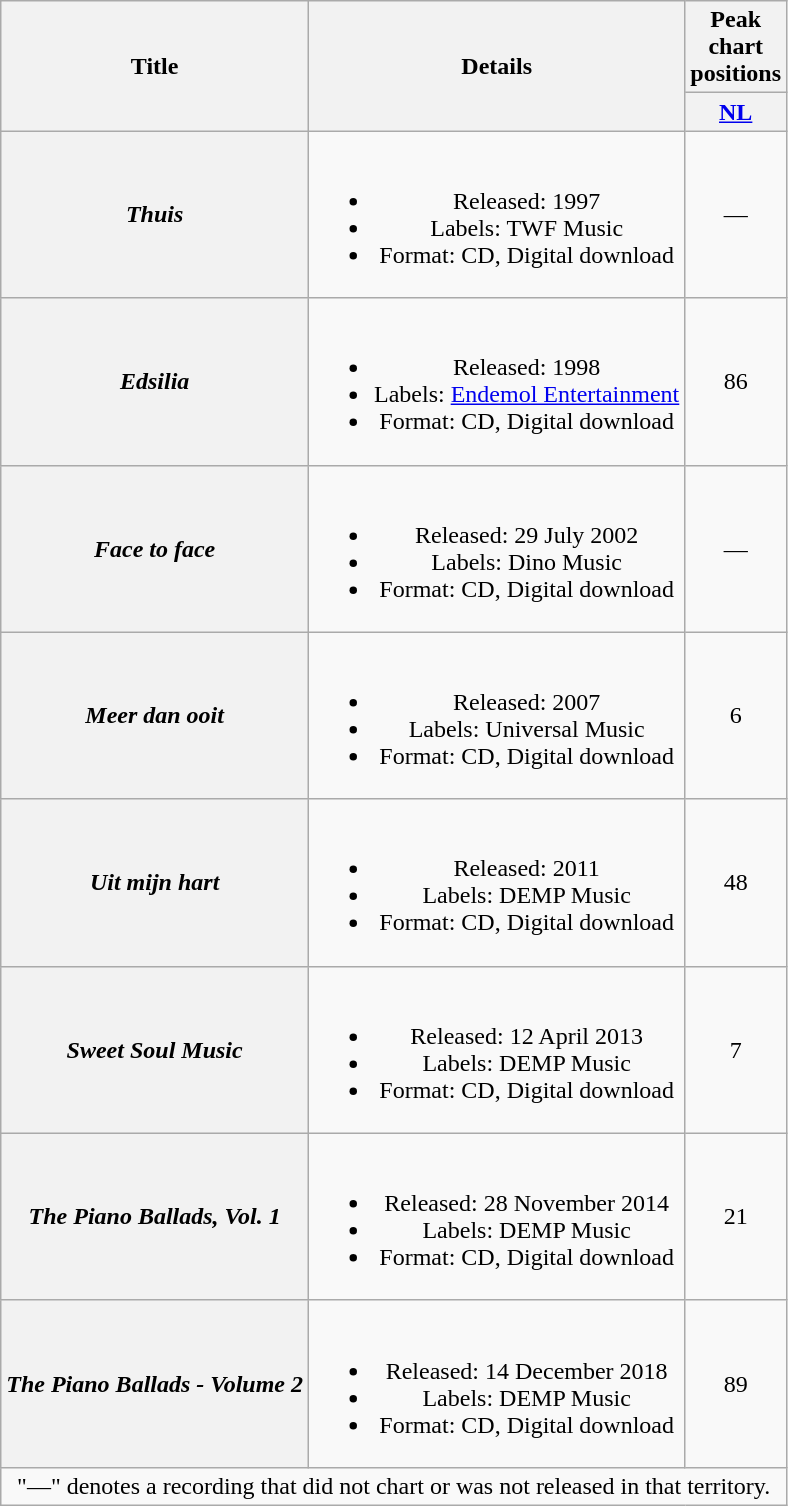<table class="wikitable plainrowheaders" style="text-align:center;">
<tr>
<th scope="col" rowspan="2">Title</th>
<th scope="col" rowspan="2">Details</th>
<th scope="col" colspan="1">Peak chart positions</th>
</tr>
<tr>
<th scope="col" style="width:3em;"><a href='#'>NL</a><br></th>
</tr>
<tr>
<th scope="row"><em>Thuis</em></th>
<td><br><ul><li>Released: 1997</li><li>Labels: TWF Music</li><li>Format: CD, Digital download</li></ul></td>
<td>—</td>
</tr>
<tr>
<th scope="row"><em>Edsilia</em></th>
<td><br><ul><li>Released: 1998</li><li>Labels: <a href='#'>Endemol Entertainment</a></li><li>Format: CD, Digital download</li></ul></td>
<td>86</td>
</tr>
<tr>
<th scope="row"><em>Face to face</em></th>
<td><br><ul><li>Released: 29 July 2002</li><li>Labels: Dino Music</li><li>Format: CD, Digital download</li></ul></td>
<td>—</td>
</tr>
<tr>
<th scope="row"><em>Meer dan ooit</em></th>
<td><br><ul><li>Released: 2007</li><li>Labels: Universal Music</li><li>Format: CD, Digital download</li></ul></td>
<td>6</td>
</tr>
<tr>
<th scope="row"><em>Uit mijn hart</em></th>
<td><br><ul><li>Released: 2011</li><li>Labels: DEMP Music</li><li>Format: CD, Digital download</li></ul></td>
<td>48</td>
</tr>
<tr>
<th scope="row"><em>Sweet Soul Music</em></th>
<td><br><ul><li>Released: 12 April 2013</li><li>Labels: DEMP Music</li><li>Format: CD, Digital download</li></ul></td>
<td>7</td>
</tr>
<tr>
<th scope="row"><em>The Piano Ballads, Vol. 1</em></th>
<td><br><ul><li>Released: 28 November 2014</li><li>Labels: DEMP Music</li><li>Format: CD, Digital download</li></ul></td>
<td>21</td>
</tr>
<tr>
<th scope="row"><em>The Piano Ballads - Volume 2</em></th>
<td><br><ul><li>Released: 14 December 2018</li><li>Labels: DEMP Music</li><li>Format: CD, Digital download</li></ul></td>
<td>89</td>
</tr>
<tr>
<td colspan="14">"—" denotes a recording that did not chart or was not released in that territory.</td>
</tr>
</table>
